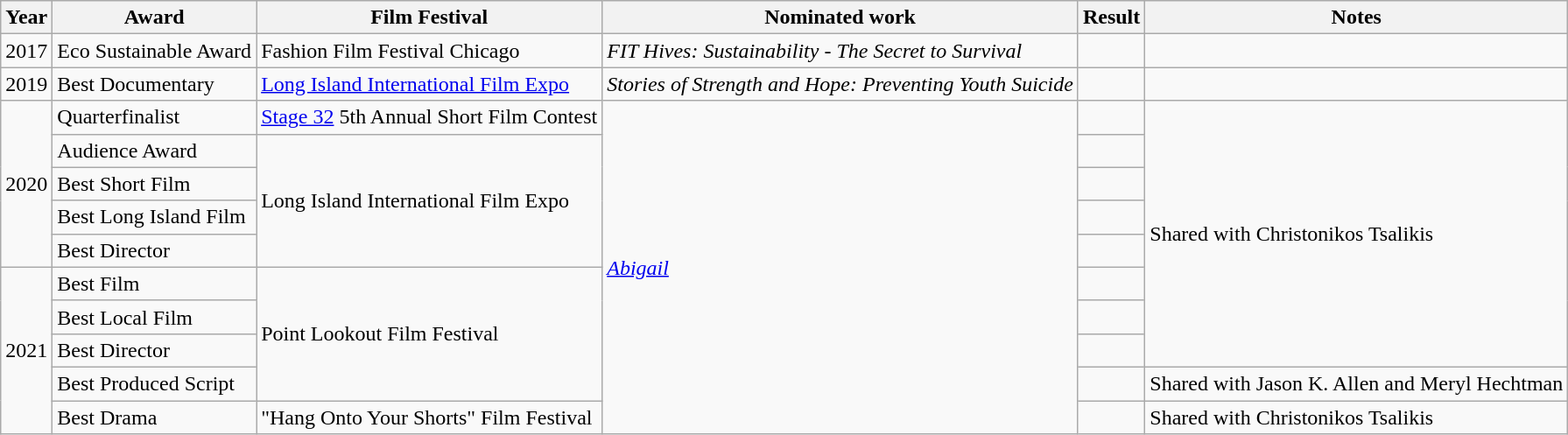<table class="wikitable sortable">
<tr>
<th>Year</th>
<th>Award</th>
<th>Film Festival</th>
<th>Nominated work</th>
<th>Result</th>
<th>Notes</th>
</tr>
<tr>
<td>2017</td>
<td>Eco Sustainable Award</td>
<td>Fashion Film Festival Chicago</td>
<td><em>FIT Hives: Sustainability - The Secret to Survival</em></td>
<td></td>
<td></td>
</tr>
<tr>
<td>2019</td>
<td>Best Documentary</td>
<td><a href='#'>Long Island International Film Expo</a></td>
<td><em>Stories of Strength and Hope: Preventing Youth Suicide</em></td>
<td></td>
<td></td>
</tr>
<tr>
<td rowspan=5>2020</td>
<td>Quarterfinalist</td>
<td><a href='#'>Stage 32</a> 5th Annual Short Film Contest</td>
<td rowspan=12><em><a href='#'>Abigail</a></em></td>
<td></td>
<td rowspan=8>Shared with Christonikos Tsalikis</td>
</tr>
<tr>
<td>Audience Award</td>
<td rowspan=4>Long Island International Film Expo</td>
<td></td>
</tr>
<tr>
<td>Best Short Film</td>
<td></td>
</tr>
<tr>
<td>Best Long Island Film</td>
<td></td>
</tr>
<tr>
<td>Best Director</td>
<td></td>
</tr>
<tr>
<td rowspan=5>2021</td>
<td>Best Film</td>
<td rowspan=4>Point Lookout Film Festival</td>
<td></td>
</tr>
<tr>
<td>Best Local Film</td>
<td></td>
</tr>
<tr>
<td>Best Director</td>
<td></td>
</tr>
<tr>
<td>Best Produced Script</td>
<td></td>
<td>Shared with Jason K. Allen and Meryl Hechtman</td>
</tr>
<tr>
<td>Best Drama</td>
<td>"Hang Onto Your Shorts" Film Festival</td>
<td></td>
<td>Shared with Christonikos Tsalikis</td>
</tr>
</table>
